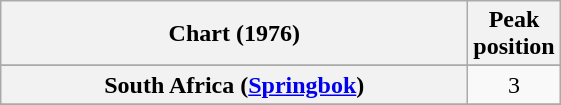<table class="wikitable plainrowheaders sortable" style="text-align:center;">
<tr>
<th scope="col" style="width:19em;">Chart (1976)</th>
<th scope="col">Peak<br>position</th>
</tr>
<tr>
</tr>
<tr>
</tr>
<tr>
</tr>
<tr>
<th scope="row">South Africa (<a href='#'>Springbok</a>)</th>
<td>3</td>
</tr>
<tr>
</tr>
<tr>
</tr>
</table>
